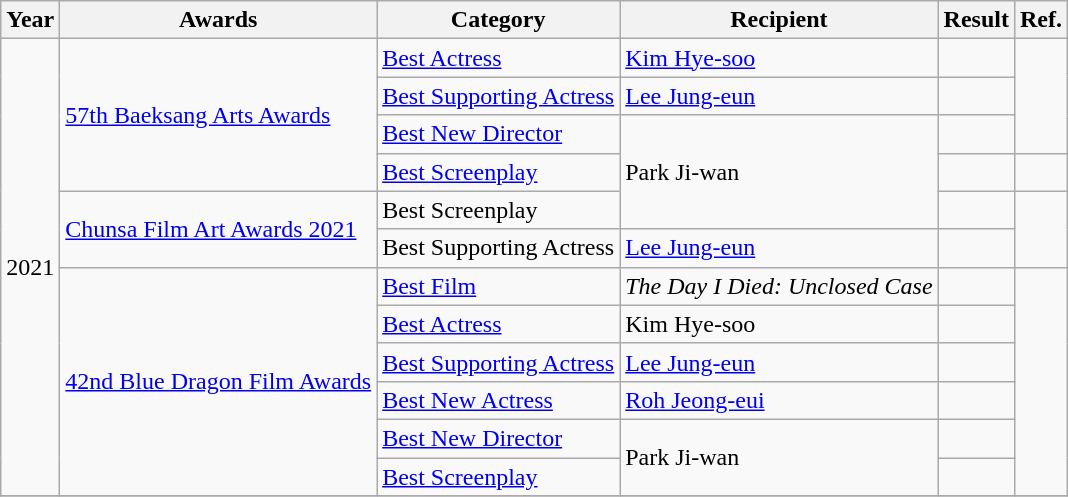<table class="wikitable">
<tr>
<th>Year</th>
<th>Awards</th>
<th>Category</th>
<th>Recipient</th>
<th>Result</th>
<th>Ref.</th>
</tr>
<tr>
<td rowspan="12">2021</td>
<td rowspan="4"><a href='#'>57th Baeksang Arts Awards</a></td>
<td><a href='#'>Best Actress</a></td>
<td><a href='#'>Kim Hye-soo</a></td>
<td></td>
<td rowspan="3"></td>
</tr>
<tr>
<td><a href='#'>Best Supporting Actress</a></td>
<td><a href='#'>Lee Jung-eun</a></td>
<td></td>
</tr>
<tr>
<td><a href='#'>Best New Director</a></td>
<td rowspan="3">Park Ji-wan</td>
<td></td>
</tr>
<tr>
<td><a href='#'>Best Screenplay</a></td>
<td></td>
<td></td>
</tr>
<tr>
<td rowspan="2"><a href='#'>Chunsa Film Art Awards 2021</a></td>
<td>Best Screenplay</td>
<td></td>
<td rowspan="2"></td>
</tr>
<tr>
<td>Best Supporting Actress</td>
<td><a href='#'>Lee Jung-eun</a></td>
<td></td>
</tr>
<tr>
<td rowspan="6"><a href='#'>42nd Blue Dragon Film Awards</a></td>
<td><a href='#'>Best Film</a></td>
<td><em>The Day I Died: Unclosed Case</em></td>
<td></td>
<td rowspan="6"></td>
</tr>
<tr>
<td><a href='#'>Best Actress</a></td>
<td>Kim Hye-soo</td>
<td></td>
</tr>
<tr>
<td><a href='#'>Best Supporting Actress</a></td>
<td><a href='#'>Lee Jung-eun</a></td>
<td></td>
</tr>
<tr>
<td><a href='#'>Best New Actress</a></td>
<td><a href='#'>Roh Jeong-eui</a></td>
<td></td>
</tr>
<tr>
<td><a href='#'>Best New Director</a></td>
<td rowspan=2>Park Ji-wan</td>
<td></td>
</tr>
<tr>
<td><a href='#'>Best Screenplay</a></td>
<td></td>
</tr>
<tr>
</tr>
</table>
